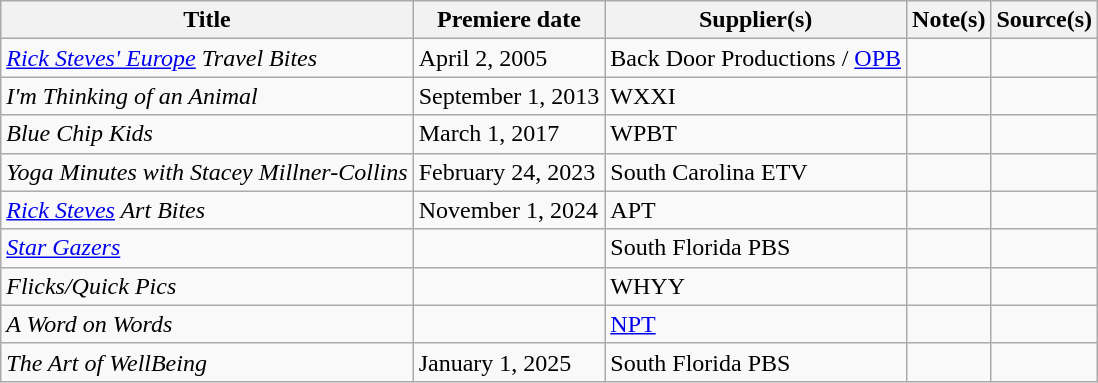<table class="wikitable sortable">
<tr>
<th>Title</th>
<th>Premiere date</th>
<th>Supplier(s)</th>
<th>Note(s)</th>
<th>Source(s)</th>
</tr>
<tr>
<td><em><a href='#'>Rick Steves' Europe</a> Travel Bites</em></td>
<td>April 2, 2005</td>
<td>Back Door Productions / <a href='#'>OPB</a></td>
<td></td>
<td></td>
</tr>
<tr>
<td><em>I'm Thinking of an Animal</em></td>
<td>September 1, 2013</td>
<td>WXXI</td>
<td></td>
<td></td>
</tr>
<tr>
<td><em>Blue Chip Kids</em></td>
<td>March 1, 2017</td>
<td>WPBT</td>
<td></td>
<td></td>
</tr>
<tr>
<td><em>Yoga Minutes with Stacey Millner-Collins</em></td>
<td>February 24, 2023</td>
<td>South Carolina ETV</td>
<td></td>
<td></td>
</tr>
<tr>
<td><em><a href='#'>Rick Steves</a> Art Bites</em></td>
<td>November 1, 2024</td>
<td>APT</td>
<td></td>
<td></td>
</tr>
<tr>
<td><em><a href='#'>Star Gazers</a></em></td>
<td></td>
<td>South Florida PBS</td>
<td></td>
<td></td>
</tr>
<tr>
<td><em>Flicks/Quick Pics</em></td>
<td></td>
<td>WHYY</td>
<td></td>
<td></td>
</tr>
<tr>
<td><em>A Word on Words</em></td>
<td></td>
<td><a href='#'>NPT</a></td>
<td></td>
<td></td>
</tr>
<tr>
<td><em>The Art of WellBeing</em></td>
<td>January 1, 2025</td>
<td>South Florida PBS</td>
<td></td>
<td></td>
</tr>
</table>
